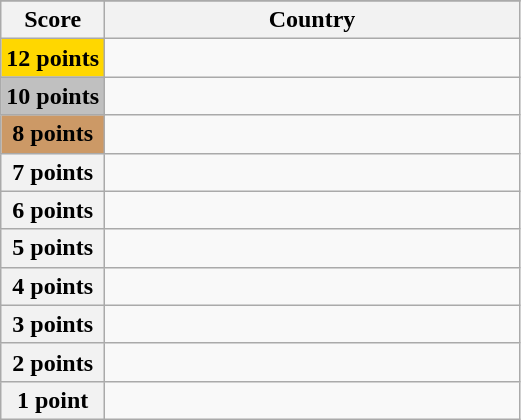<table class="wikitable">
<tr>
</tr>
<tr>
<th scope="col" width="20%">Score</th>
<th scope="col">Country</th>
</tr>
<tr>
<th scope="row" style="background:gold">12 points</th>
<td></td>
</tr>
<tr>
<th scope="row" style="background:silver">10 points</th>
<td></td>
</tr>
<tr>
<th scope="row" style="background:#CC9966">8 points</th>
<td></td>
</tr>
<tr>
<th scope="row">7 points</th>
<td></td>
</tr>
<tr>
<th scope="row">6 points</th>
<td></td>
</tr>
<tr>
<th scope="row">5 points</th>
<td></td>
</tr>
<tr>
<th scope="row">4 points</th>
<td></td>
</tr>
<tr>
<th scope="row">3 points</th>
<td></td>
</tr>
<tr>
<th scope="row">2 points</th>
<td></td>
</tr>
<tr>
<th scope="row">1 point</th>
<td></td>
</tr>
</table>
